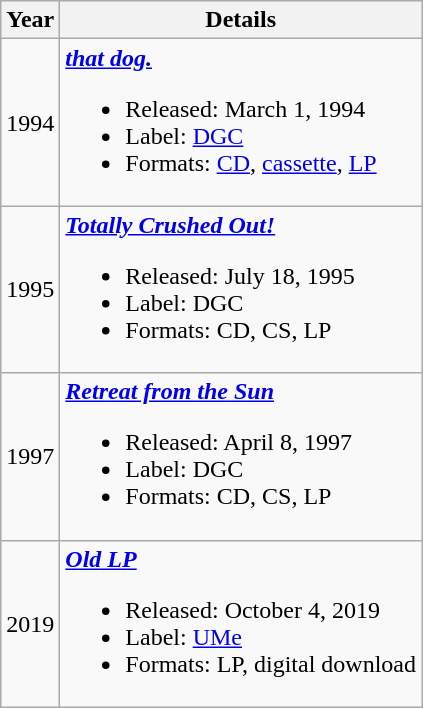<table class="wikitable">
<tr>
<th scope="col">Year</th>
<th scope="col">Details</th>
</tr>
<tr>
<td>1994</td>
<td><strong><em><a href='#'>that dog.</a></em></strong><br><ul><li>Released: March 1, 1994</li><li>Label: <a href='#'>DGC</a></li><li>Formats: <a href='#'>CD</a>, <a href='#'>cassette</a>, <a href='#'>LP</a></li></ul></td>
</tr>
<tr>
<td>1995</td>
<td><strong><em><a href='#'>Totally Crushed Out!</a></em></strong><br><ul><li>Released: July 18, 1995</li><li>Label: DGC</li><li>Formats: CD, CS, LP</li></ul></td>
</tr>
<tr>
<td>1997</td>
<td><strong><em><a href='#'>Retreat from the Sun</a></em></strong><br><ul><li>Released: April 8, 1997</li><li>Label: DGC</li><li>Formats: CD, CS, LP</li></ul></td>
</tr>
<tr>
<td>2019</td>
<td><strong><em><a href='#'>Old LP</a></em></strong><br><ul><li>Released: October 4, 2019</li><li>Label: <a href='#'>UMe</a></li><li>Formats: LP, digital download</li></ul></td>
</tr>
</table>
